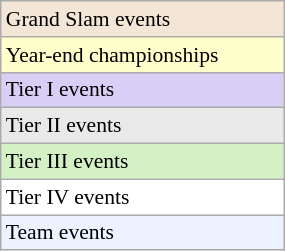<table class=wikitable style=font-size:90%;width:15%>
<tr style="background:#f3e6d7;">
<td>Grand Slam events</td>
</tr>
<tr style="background:#ffc;">
<td>Year-end championships</td>
</tr>
<tr style="background:#d8cef6;">
<td>Tier I events</td>
</tr>
<tr style="background:#e9e9e9;">
<td>Tier II events</td>
</tr>
<tr style="background:#d4f1c5;">
<td>Tier III events</td>
</tr>
<tr style="background:#fff;">
<td>Tier IV events</td>
</tr>
<tr bgcolor=#ECF2FF>
<td>Team events</td>
</tr>
</table>
